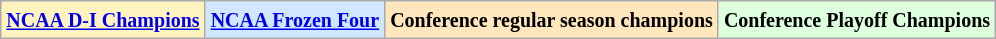<table class="wikitable">
<tr>
<td bgcolor="#FFF3BF"><small><strong><a href='#'>NCAA D-I Champions</a> </strong></small></td>
<td bgcolor="#D0E7FF"><small><strong><a href='#'>NCAA Frozen Four</a></strong></small></td>
<td bgcolor="#FFE6BD"><small><strong>Conference regular season champions</strong></small></td>
<td bgcolor="#ddffdd"><small><strong>Conference Playoff Champions</strong></small></td>
</tr>
</table>
